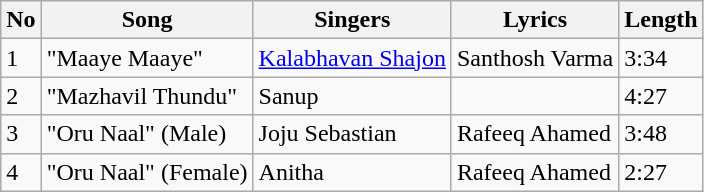<table class="wikitable">
<tr>
<th>No</th>
<th>Song</th>
<th>Singers</th>
<th>Lyrics</th>
<th>Length</th>
</tr>
<tr>
<td>1</td>
<td>"Maaye Maaye"</td>
<td><a href='#'>Kalabhavan Shajon</a></td>
<td>Santhosh Varma</td>
<td>3:34</td>
</tr>
<tr>
<td>2</td>
<td>"Mazhavil Thundu"</td>
<td>Sanup</td>
<td></td>
<td>4:27</td>
</tr>
<tr>
<td>3</td>
<td>"Oru Naal" (Male)</td>
<td>Joju Sebastian</td>
<td>Rafeeq Ahamed</td>
<td>3:48</td>
</tr>
<tr>
<td>4</td>
<td>"Oru Naal" (Female)</td>
<td>Anitha</td>
<td>Rafeeq Ahamed</td>
<td>2:27</td>
</tr>
</table>
